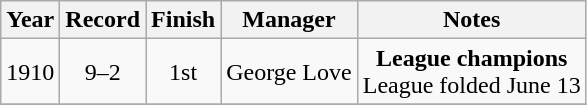<table class="wikitable">
<tr>
<th>Year</th>
<th>Record</th>
<th>Finish</th>
<th>Manager</th>
<th>Notes</th>
</tr>
<tr align=center>
<td>1910</td>
<td>9–2</td>
<td>1st</td>
<td>George Love</td>
<td><strong>League champions</strong><br>League folded June 13</td>
</tr>
<tr align=center>
</tr>
</table>
